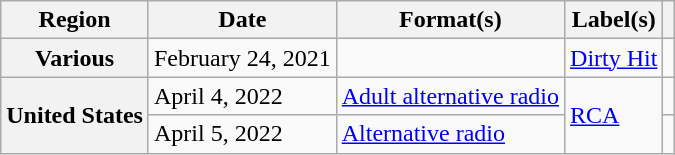<table class="wikitable plainrowheaders">
<tr>
<th scope="col">Region</th>
<th scope="col">Date</th>
<th scope="col">Format(s)</th>
<th scope="col">Label(s)</th>
<th scope="col"></th>
</tr>
<tr>
<th scope="row">Various</th>
<td>February 24, 2021</td>
<td></td>
<td><a href='#'>Dirty Hit</a></td>
<td style="text-align:center;"></td>
</tr>
<tr>
<th scope="row" rowspan="2">United States</th>
<td>April 4, 2022</td>
<td><a href='#'>Adult alternative radio</a></td>
<td rowspan="2"><a href='#'>RCA</a></td>
<td style="text-align:center;"></td>
</tr>
<tr>
<td>April 5, 2022</td>
<td><a href='#'>Alternative radio</a></td>
<td style="text-align:center;"></td>
</tr>
</table>
